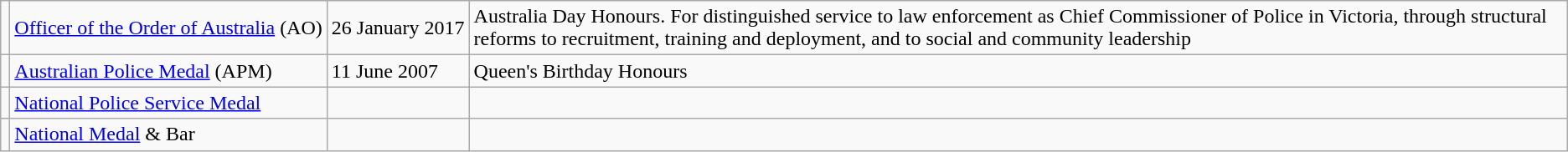<table class="wikitable">
<tr>
<td></td>
<td style="white-space: nowrap;"><a href='#'>Officer of the Order of Australia</a> (AO)</td>
<td style="white-space: nowrap;">26 January 2017</td>
<td>Australia Day Honours. For distinguished service to law enforcement as Chief Commissioner of Police in Victoria, through structural reforms to recruitment, training and deployment, and to social and community leadership</td>
</tr>
<tr>
<td></td>
<td><a href='#'>Australian Police Medal</a> (APM)</td>
<td>11 June 2007</td>
<td>Queen's Birthday Honours</td>
</tr>
<tr>
<td></td>
<td><a href='#'>National Police Service Medal</a></td>
<td></td>
<td></td>
</tr>
<tr>
<td></td>
<td><a href='#'>National Medal</a> & Bar</td>
<td></td>
<td></td>
</tr>
</table>
